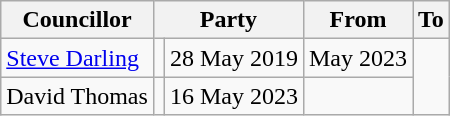<table class=wikitable>
<tr>
<th>Councillor</th>
<th colspan=2>Party</th>
<th>From</th>
<th>To</th>
</tr>
<tr>
<td><a href='#'>Steve Darling</a></td>
<td></td>
<td align=right>28 May 2019</td>
<td align=right>May 2023</td>
</tr>
<tr>
<td>David Thomas</td>
<td></td>
<td align=right>16 May 2023</td>
<td align=right></td>
</tr>
</table>
